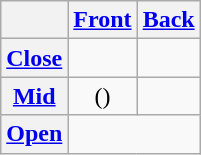<table class="wikitable" style="text-align:center;">
<tr>
<th></th>
<th><a href='#'>Front</a></th>
<th><a href='#'>Back</a></th>
</tr>
<tr>
<th><a href='#'>Close</a></th>
<td></td>
<td></td>
</tr>
<tr>
<th><a href='#'>Mid</a></th>
<td> ()</td>
<td></td>
</tr>
<tr>
<th><a href='#'>Open</a></th>
<td colspan=2></td>
</tr>
</table>
